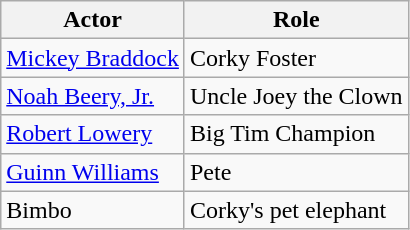<table class="wikitable">
<tr>
<th>Actor</th>
<th>Role</th>
</tr>
<tr>
<td><a href='#'>Mickey Braddock</a></td>
<td>Corky Foster</td>
</tr>
<tr>
<td><a href='#'>Noah Beery, Jr.</a></td>
<td>Uncle Joey the Clown</td>
</tr>
<tr>
<td><a href='#'>Robert Lowery</a></td>
<td>Big Tim Champion</td>
</tr>
<tr>
<td><a href='#'>Guinn Williams</a></td>
<td>Pete</td>
</tr>
<tr>
<td>Bimbo</td>
<td>Corky's pet elephant</td>
</tr>
</table>
